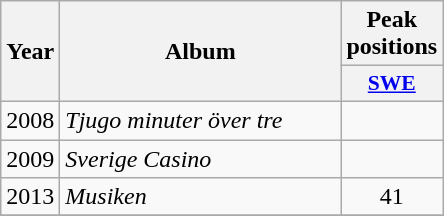<table class="wikitable">
<tr>
<th align="center" rowspan="2" width="10">Year</th>
<th align="center" rowspan="2" width="180">Album</th>
<th align="center" colspan="1" width="20">Peak positions</th>
</tr>
<tr>
<th scope="col" style="width:3em;font-size:90%;"><a href='#'>SWE</a><br></th>
</tr>
<tr>
<td style="text-align:center;">2008</td>
<td><em>Tjugo minuter över tre</em></td>
<td style="text-align:center;"></td>
</tr>
<tr>
<td style="text-align:center;">2009</td>
<td><em>Sverige Casino</em></td>
<td style="text-align:center;"></td>
</tr>
<tr>
<td style="text-align:center;">2013</td>
<td><em>Musiken</em></td>
<td style="text-align:center;">41</td>
</tr>
<tr>
</tr>
</table>
